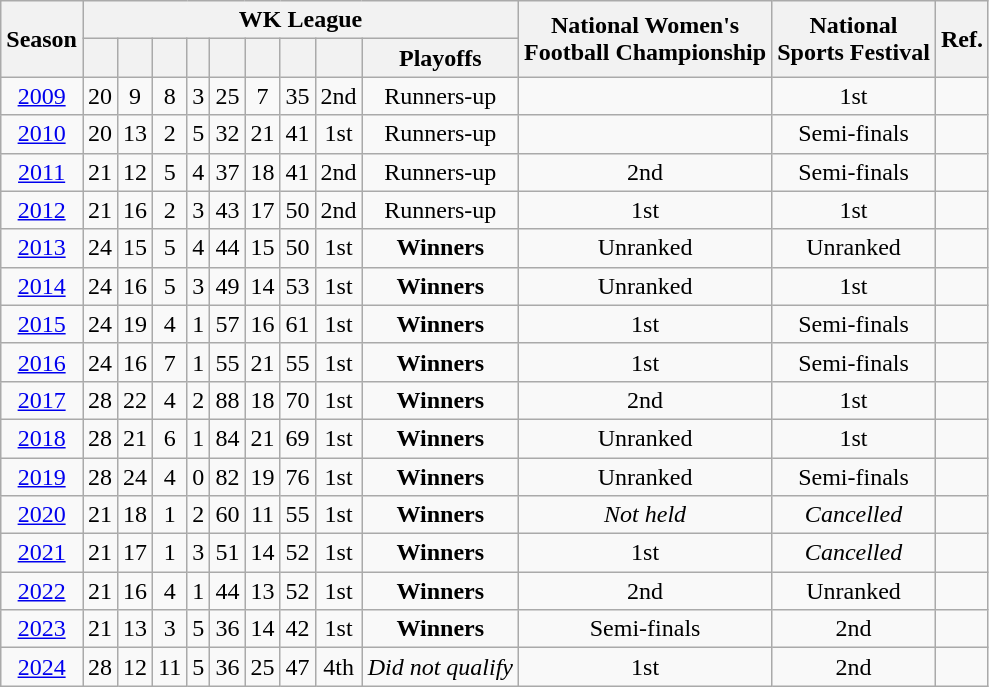<table class="wikitable" style="text-align: center">
<tr>
<th rowspan="2" scope="col">Season</th>
<th colspan="9" class="unsortable">WK League</th>
<th rowspan="2">National Women's<br>Football Championship</th>
<th rowspan="2">National<br>Sports Festival</th>
<th rowspan="2">Ref.</th>
</tr>
<tr>
<th></th>
<th></th>
<th></th>
<th></th>
<th></th>
<th></th>
<th></th>
<th></th>
<th>Playoffs</th>
</tr>
<tr>
<td><a href='#'>2009</a></td>
<td>20</td>
<td>9</td>
<td>8</td>
<td>3</td>
<td>25</td>
<td>7</td>
<td>35</td>
<td>2nd</td>
<td>Runners-up</td>
<td></td>
<td>1st</td>
<td></td>
</tr>
<tr>
<td><a href='#'>2010</a></td>
<td>20</td>
<td>13</td>
<td>2</td>
<td>5</td>
<td>32</td>
<td>21</td>
<td>41</td>
<td>1st</td>
<td>Runners-up</td>
<td></td>
<td>Semi-finals</td>
<td></td>
</tr>
<tr>
<td><a href='#'>2011</a></td>
<td>21</td>
<td>12</td>
<td>5</td>
<td>4</td>
<td>37</td>
<td>18</td>
<td>41</td>
<td>2nd</td>
<td>Runners-up</td>
<td>2nd</td>
<td>Semi-finals</td>
<td></td>
</tr>
<tr>
<td><a href='#'>2012</a></td>
<td>21</td>
<td>16</td>
<td>2</td>
<td>3</td>
<td>43</td>
<td>17</td>
<td>50</td>
<td>2nd</td>
<td>Runners-up</td>
<td>1st</td>
<td>1st</td>
<td></td>
</tr>
<tr>
<td><a href='#'>2013</a></td>
<td>24</td>
<td>15</td>
<td>5</td>
<td>4</td>
<td>44</td>
<td>15</td>
<td>50</td>
<td>1st</td>
<td><strong>Winners</strong></td>
<td>Unranked</td>
<td>Unranked</td>
<td></td>
</tr>
<tr>
<td><a href='#'>2014</a></td>
<td>24</td>
<td>16</td>
<td>5</td>
<td>3</td>
<td>49</td>
<td>14</td>
<td>53</td>
<td>1st</td>
<td><strong>Winners</strong></td>
<td>Unranked</td>
<td>1st</td>
<td></td>
</tr>
<tr>
<td><a href='#'>2015</a></td>
<td>24</td>
<td>19</td>
<td>4</td>
<td>1</td>
<td>57</td>
<td>16</td>
<td>61</td>
<td>1st</td>
<td><strong>Winners</strong></td>
<td>1st</td>
<td>Semi-finals</td>
<td></td>
</tr>
<tr>
<td><a href='#'>2016</a></td>
<td>24</td>
<td>16</td>
<td>7</td>
<td>1</td>
<td>55</td>
<td>21</td>
<td>55</td>
<td>1st</td>
<td><strong>Winners</strong></td>
<td>1st</td>
<td>Semi-finals</td>
<td></td>
</tr>
<tr>
<td><a href='#'>2017</a></td>
<td>28</td>
<td>22</td>
<td>4</td>
<td>2</td>
<td>88</td>
<td>18</td>
<td>70</td>
<td>1st</td>
<td><strong>Winners</strong></td>
<td>2nd</td>
<td>1st</td>
<td></td>
</tr>
<tr>
<td><a href='#'>2018</a></td>
<td>28</td>
<td>21</td>
<td>6</td>
<td>1</td>
<td>84</td>
<td>21</td>
<td>69</td>
<td>1st</td>
<td><strong>Winners</strong></td>
<td>Unranked</td>
<td>1st</td>
<td></td>
</tr>
<tr>
<td><a href='#'>2019</a></td>
<td>28</td>
<td>24</td>
<td>4</td>
<td>0</td>
<td>82</td>
<td>19</td>
<td>76</td>
<td>1st</td>
<td><strong>Winners</strong></td>
<td>Unranked</td>
<td>Semi-finals</td>
<td></td>
</tr>
<tr>
<td><a href='#'>2020</a></td>
<td>21</td>
<td>18</td>
<td>1</td>
<td>2</td>
<td>60</td>
<td>11</td>
<td>55</td>
<td>1st</td>
<td><strong>Winners</strong></td>
<td><em>Not held</em></td>
<td><em>Cancelled</em></td>
<td></td>
</tr>
<tr>
<td><a href='#'>2021</a></td>
<td>21</td>
<td>17</td>
<td>1</td>
<td>3</td>
<td>51</td>
<td>14</td>
<td>52</td>
<td>1st</td>
<td><strong>Winners</strong></td>
<td>1st</td>
<td><em>Cancelled</em></td>
<td></td>
</tr>
<tr>
<td><a href='#'>2022</a></td>
<td>21</td>
<td>16</td>
<td>4</td>
<td>1</td>
<td>44</td>
<td>13</td>
<td>52</td>
<td>1st</td>
<td><strong>Winners</strong></td>
<td>2nd</td>
<td>Unranked</td>
<td></td>
</tr>
<tr>
<td><a href='#'>2023</a></td>
<td>21</td>
<td>13</td>
<td>3</td>
<td>5</td>
<td>36</td>
<td>14</td>
<td>42</td>
<td>1st</td>
<td><strong>Winners</strong></td>
<td>Semi-finals</td>
<td>2nd</td>
<td></td>
</tr>
<tr>
<td><a href='#'>2024</a></td>
<td>28</td>
<td>12</td>
<td>11</td>
<td>5</td>
<td>36</td>
<td>25</td>
<td>47</td>
<td>4th</td>
<td><em>Did not qualify</em></td>
<td>1st</td>
<td>2nd</td>
<td></td>
</tr>
</table>
